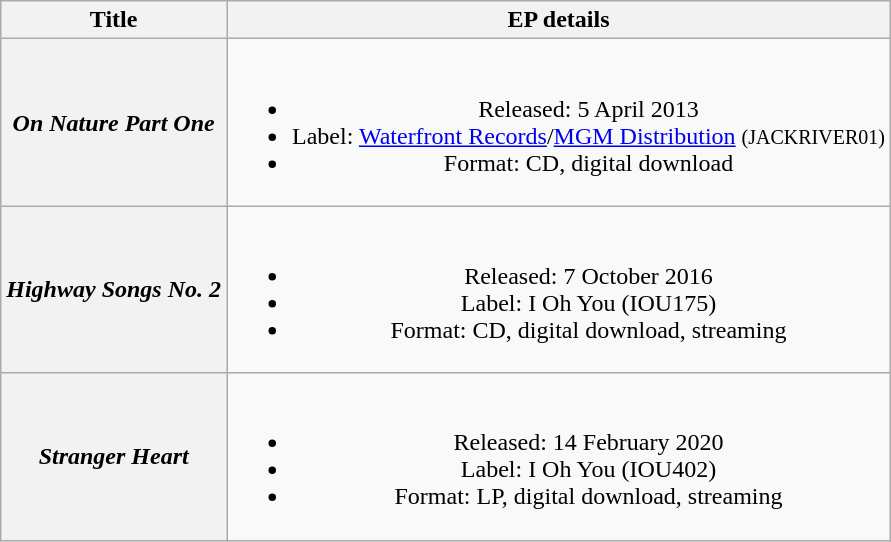<table class="wikitable plainrowheaders" style="text-align:center;">
<tr>
<th scope="col">Title</th>
<th scope="col">EP details</th>
</tr>
<tr>
<th scope="row"><em>On Nature Part One</em></th>
<td><br><ul><li>Released: 5 April 2013</li><li>Label: <a href='#'>Waterfront Records</a>/<a href='#'>MGM Distribution</a> <small>(JACKRIVER01)</small></li><li>Format: CD, digital download</li></ul></td>
</tr>
<tr>
<th scope="row"><em>Highway Songs No. 2</em></th>
<td><br><ul><li>Released: 7 October 2016</li><li>Label: I Oh You (IOU175)</li><li>Format: CD, digital download, streaming</li></ul></td>
</tr>
<tr>
<th scope="row"><em>Stranger Heart</em></th>
<td><br><ul><li>Released: 14 February 2020</li><li>Label: I Oh You (IOU402)</li><li>Format: LP, digital download, streaming</li></ul></td>
</tr>
</table>
